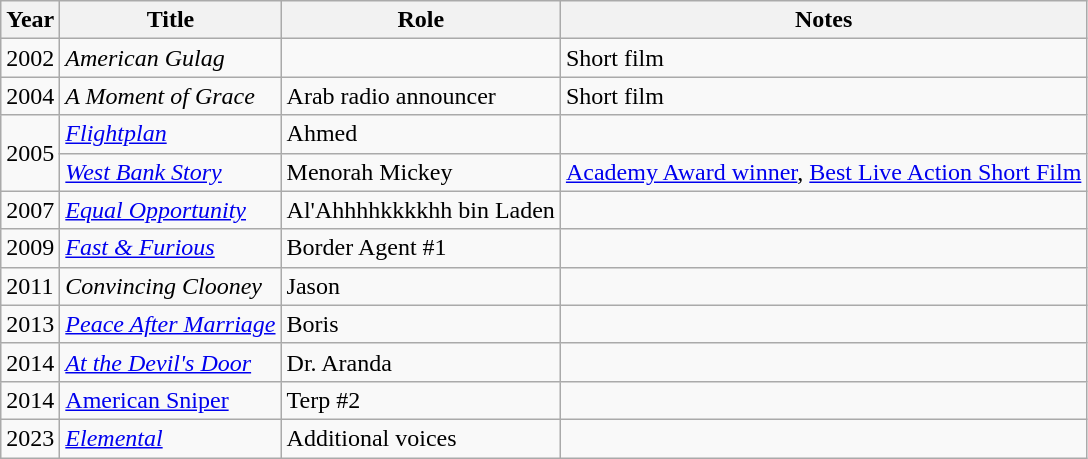<table class="wikitable">
<tr>
<th>Year</th>
<th>Title</th>
<th>Role</th>
<th>Notes</th>
</tr>
<tr>
<td>2002</td>
<td><em>American Gulag</em></td>
<td></td>
<td>Short film</td>
</tr>
<tr>
<td>2004</td>
<td><em>A Moment of Grace</em></td>
<td>Arab radio announcer</td>
<td>Short film</td>
</tr>
<tr>
<td rowspan="2">2005</td>
<td><em><a href='#'>Flightplan</a></em></td>
<td>Ahmed</td>
<td></td>
</tr>
<tr>
<td><em><a href='#'>West Bank Story</a></em></td>
<td>Menorah Mickey</td>
<td><a href='#'>Academy Award winner</a>, <a href='#'>Best Live Action Short Film</a></td>
</tr>
<tr>
<td>2007</td>
<td><em><a href='#'>Equal Opportunity</a></em></td>
<td>Al'Ahhhhkkkkhh bin Laden</td>
<td></td>
</tr>
<tr>
<td>2009</td>
<td><em><a href='#'>Fast & Furious</a></em></td>
<td>Border Agent #1</td>
<td></td>
</tr>
<tr>
<td>2011</td>
<td><em>Convincing Clooney</em></td>
<td>Jason</td>
<td></td>
</tr>
<tr>
<td>2013</td>
<td><em><a href='#'>Peace After Marriage</a></em></td>
<td>Boris</td>
<td></td>
</tr>
<tr>
<td>2014</td>
<td><em><a href='#'>At the Devil's Door</a></em></td>
<td>Dr. Aranda</td>
<td></td>
</tr>
<tr>
<td>2014</td>
<td><a href='#'>American Sniper</a></td>
<td>Terp #2</td>
<td></td>
</tr>
<tr>
<td>2023</td>
<td><em><a href='#'>Elemental</a></em></td>
<td>Additional voices</td>
</tr>
</table>
